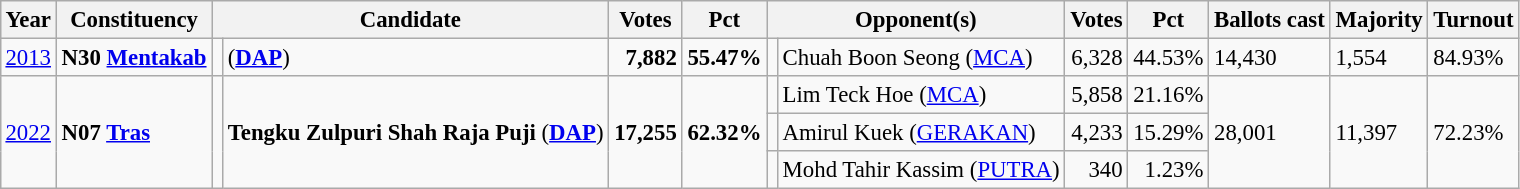<table class="wikitable" style="margin:0.5em ; font-size:95%">
<tr>
<th>Year</th>
<th>Constituency</th>
<th colspan="2">Candidate</th>
<th>Votes</th>
<th>Pct</th>
<th colspan="2">Opponent(s)</th>
<th>Votes</th>
<th>Pct</th>
<th>Ballots cast</th>
<th>Majority</th>
<th>Turnout</th>
</tr>
<tr>
<td><a href='#'>2013</a></td>
<td><strong>N30 <a href='#'>Mentakab</a></strong></td>
<td></td>
<td> (<a href='#'><strong>DAP</strong></a>)</td>
<td align=right><strong>7,882</strong></td>
<td><strong>55.47%</strong></td>
<td></td>
<td>Chuah Boon Seong (<a href='#'>MCA</a>)</td>
<td align=right>6,328</td>
<td>44.53%</td>
<td>14,430</td>
<td>1,554</td>
<td>84.93%</td>
</tr>
<tr>
<td rowspan=3><a href='#'>2022</a></td>
<td rowspan=3><strong>N07 <a href='#'>Tras</a></strong></td>
<td rowspan=3 ></td>
<td rowspan=3><strong>Tengku Zulpuri Shah Raja Puji</strong> (<a href='#'><strong>DAP</strong></a>)</td>
<td rowspan=3 align="right"><strong>17,255</strong></td>
<td rowspan=3><strong>62.32%</strong></td>
<td></td>
<td>Lim Teck Hoe (<a href='#'>MCA</a>)</td>
<td align="right">5,858</td>
<td>21.16%</td>
<td rowspan=3>28,001</td>
<td rowspan=3>11,397</td>
<td rowspan=3>72.23%</td>
</tr>
<tr>
<td bgcolor=></td>
<td>Amirul Kuek (<a href='#'>GERAKAN</a>)</td>
<td align="right">4,233</td>
<td>15.29%</td>
</tr>
<tr>
<td bgcolor=></td>
<td>Mohd Tahir Kassim (<a href='#'>PUTRA</a>)</td>
<td align="right">340</td>
<td align=right>1.23%</td>
</tr>
</table>
